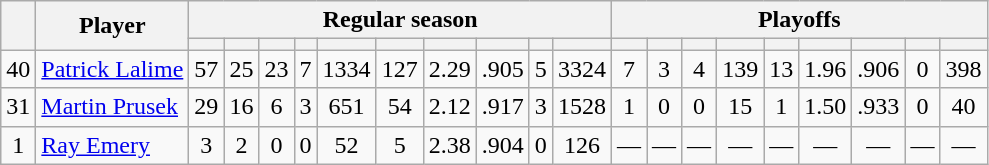<table class="wikitable plainrowheaders" style="text-align:center;">
<tr>
<th scope="col" rowspan="2"></th>
<th scope="col" rowspan="2">Player</th>
<th scope=colgroup colspan=10>Regular season</th>
<th scope=colgroup colspan=9>Playoffs</th>
</tr>
<tr>
<th scope="col"></th>
<th scope="col"></th>
<th scope="col"></th>
<th scope="col"></th>
<th scope="col"></th>
<th scope="col"></th>
<th scope="col"></th>
<th scope="col"></th>
<th scope="col"></th>
<th scope="col"></th>
<th scope="col"></th>
<th scope="col"></th>
<th scope="col"></th>
<th scope="col"></th>
<th scope="col"></th>
<th scope="col"></th>
<th scope="col"></th>
<th scope="col"></th>
<th scope="col"></th>
</tr>
<tr>
<td scope="row">40</td>
<td align="left"><a href='#'>Patrick Lalime</a></td>
<td>57</td>
<td>25</td>
<td>23</td>
<td>7</td>
<td>1334</td>
<td>127</td>
<td>2.29</td>
<td>.905</td>
<td>5</td>
<td>3324</td>
<td>7</td>
<td>3</td>
<td>4</td>
<td>139</td>
<td>13</td>
<td>1.96</td>
<td>.906</td>
<td>0</td>
<td>398</td>
</tr>
<tr>
<td scope="row">31</td>
<td align="left"><a href='#'>Martin Prusek</a></td>
<td>29</td>
<td>16</td>
<td>6</td>
<td>3</td>
<td>651</td>
<td>54</td>
<td>2.12</td>
<td>.917</td>
<td>3</td>
<td>1528</td>
<td>1</td>
<td>0</td>
<td>0</td>
<td>15</td>
<td>1</td>
<td>1.50</td>
<td>.933</td>
<td>0</td>
<td>40</td>
</tr>
<tr>
<td scope="row">1</td>
<td align="left"><a href='#'>Ray Emery</a></td>
<td>3</td>
<td>2</td>
<td>0</td>
<td>0</td>
<td>52</td>
<td>5</td>
<td>2.38</td>
<td>.904</td>
<td>0</td>
<td>126</td>
<td>—</td>
<td>—</td>
<td>—</td>
<td>—</td>
<td>—</td>
<td>—</td>
<td>—</td>
<td>—</td>
<td>—</td>
</tr>
</table>
